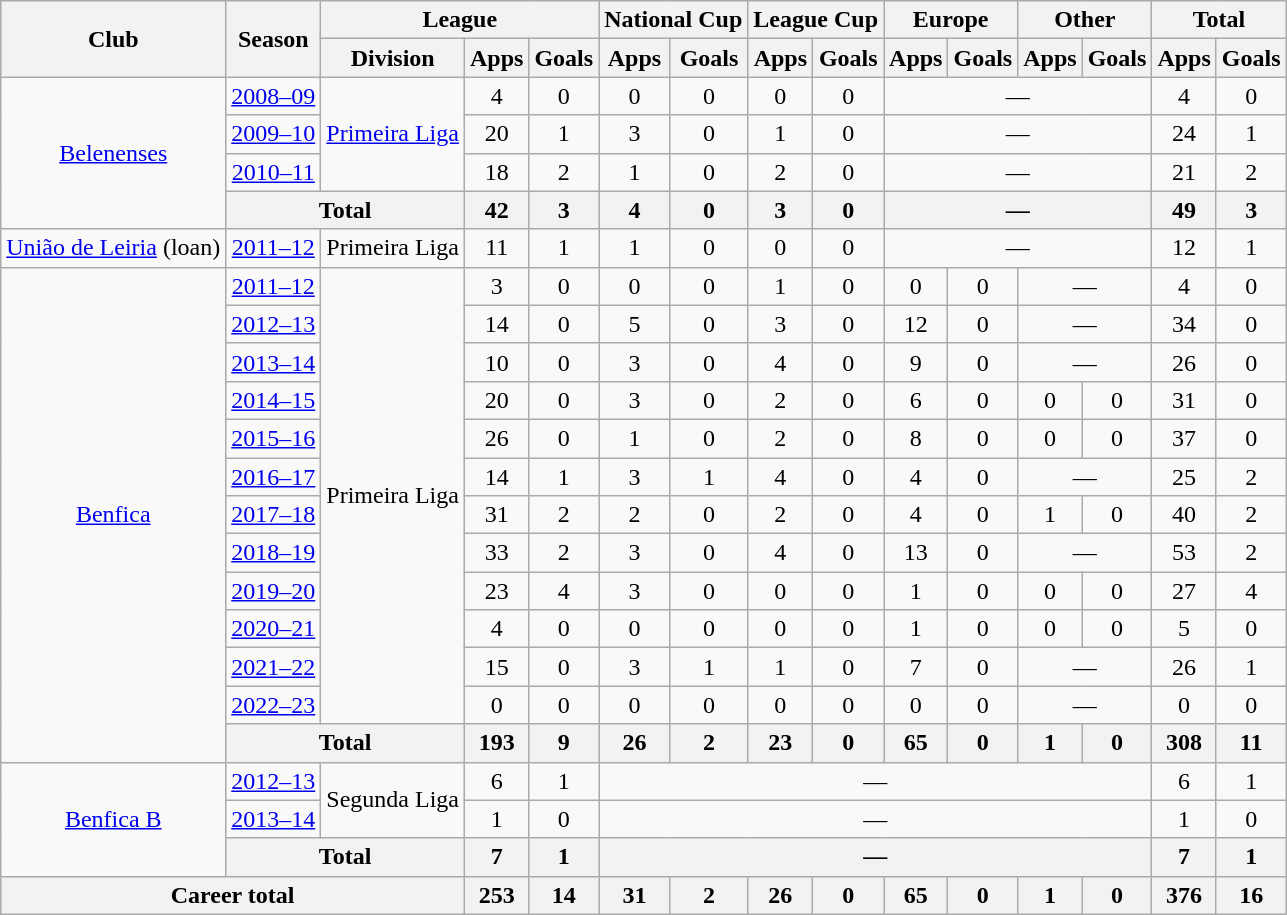<table class="wikitable" style="text-align: center;">
<tr>
<th rowspan="2">Club</th>
<th rowspan="2">Season</th>
<th colspan="3">League</th>
<th colspan="2">National Cup</th>
<th colspan="2">League Cup</th>
<th colspan="2">Europe</th>
<th colspan="2">Other</th>
<th colspan="2">Total</th>
</tr>
<tr>
<th>Division</th>
<th>Apps</th>
<th>Goals</th>
<th>Apps</th>
<th>Goals</th>
<th>Apps</th>
<th>Goals</th>
<th>Apps</th>
<th>Goals</th>
<th>Apps</th>
<th>Goals</th>
<th>Apps</th>
<th>Goals</th>
</tr>
<tr>
<td rowspan="4"><a href='#'>Belenenses</a></td>
<td><a href='#'>2008–09</a></td>
<td rowspan="3"><a href='#'>Primeira Liga</a></td>
<td>4</td>
<td>0</td>
<td>0</td>
<td>0</td>
<td>0</td>
<td>0</td>
<td colspan="4">—</td>
<td>4</td>
<td>0</td>
</tr>
<tr>
<td><a href='#'>2009–10</a></td>
<td>20</td>
<td>1</td>
<td>3</td>
<td>0</td>
<td>1</td>
<td>0</td>
<td colspan="4">—</td>
<td>24</td>
<td>1</td>
</tr>
<tr>
<td><a href='#'>2010–11</a></td>
<td>18</td>
<td>2</td>
<td>1</td>
<td>0</td>
<td>2</td>
<td>0</td>
<td colspan="4">—</td>
<td>21</td>
<td>2</td>
</tr>
<tr>
<th colspan="2">Total</th>
<th>42</th>
<th>3</th>
<th>4</th>
<th>0</th>
<th>3</th>
<th>0</th>
<th colspan="4">—</th>
<th>49</th>
<th>3</th>
</tr>
<tr>
<td><a href='#'>União de Leiria</a> (loan)</td>
<td><a href='#'>2011–12</a></td>
<td>Primeira Liga</td>
<td>11</td>
<td>1</td>
<td>1</td>
<td>0</td>
<td>0</td>
<td>0</td>
<td colspan="4">—</td>
<td>12</td>
<td>1</td>
</tr>
<tr>
<td rowspan="13"><a href='#'>Benfica</a></td>
<td><a href='#'>2011–12</a></td>
<td rowspan="12">Primeira Liga</td>
<td>3</td>
<td>0</td>
<td>0</td>
<td>0</td>
<td>1</td>
<td>0</td>
<td>0</td>
<td>0</td>
<td colspan="2">—</td>
<td>4</td>
<td>0</td>
</tr>
<tr>
<td><a href='#'>2012–13</a></td>
<td>14</td>
<td>0</td>
<td>5</td>
<td>0</td>
<td>3</td>
<td>0</td>
<td>12</td>
<td>0</td>
<td colspan="2">—</td>
<td>34</td>
<td>0</td>
</tr>
<tr>
<td><a href='#'>2013–14</a></td>
<td>10</td>
<td>0</td>
<td>3</td>
<td>0</td>
<td>4</td>
<td>0</td>
<td>9</td>
<td>0</td>
<td colspan="2">—</td>
<td>26</td>
<td>0</td>
</tr>
<tr>
<td><a href='#'>2014–15</a></td>
<td>20</td>
<td>0</td>
<td>3</td>
<td>0</td>
<td>2</td>
<td>0</td>
<td>6</td>
<td>0</td>
<td>0</td>
<td>0</td>
<td>31</td>
<td>0</td>
</tr>
<tr>
<td><a href='#'>2015–16</a></td>
<td>26</td>
<td>0</td>
<td>1</td>
<td>0</td>
<td>2</td>
<td>0</td>
<td>8</td>
<td>0</td>
<td>0</td>
<td>0</td>
<td>37</td>
<td>0</td>
</tr>
<tr>
<td><a href='#'>2016–17</a></td>
<td>14</td>
<td>1</td>
<td>3</td>
<td>1</td>
<td>4</td>
<td>0</td>
<td>4</td>
<td>0</td>
<td colspan="2">—</td>
<td>25</td>
<td>2</td>
</tr>
<tr>
<td><a href='#'>2017–18</a></td>
<td>31</td>
<td>2</td>
<td>2</td>
<td>0</td>
<td>2</td>
<td>0</td>
<td>4</td>
<td>0</td>
<td>1</td>
<td>0</td>
<td>40</td>
<td>2</td>
</tr>
<tr>
<td><a href='#'>2018–19</a></td>
<td>33</td>
<td>2</td>
<td>3</td>
<td>0</td>
<td>4</td>
<td>0</td>
<td>13</td>
<td>0</td>
<td colspan="2">—</td>
<td>53</td>
<td>2</td>
</tr>
<tr>
<td><a href='#'>2019–20</a></td>
<td>23</td>
<td>4</td>
<td>3</td>
<td>0</td>
<td>0</td>
<td>0</td>
<td>1</td>
<td>0</td>
<td>0</td>
<td>0</td>
<td>27</td>
<td>4</td>
</tr>
<tr>
<td><a href='#'>2020–21</a></td>
<td>4</td>
<td>0</td>
<td>0</td>
<td>0</td>
<td>0</td>
<td>0</td>
<td>1</td>
<td>0</td>
<td>0</td>
<td>0</td>
<td>5</td>
<td>0</td>
</tr>
<tr>
<td><a href='#'>2021–22</a></td>
<td>15</td>
<td>0</td>
<td>3</td>
<td>1</td>
<td>1</td>
<td>0</td>
<td>7</td>
<td>0</td>
<td colspan="2">—</td>
<td>26</td>
<td>1</td>
</tr>
<tr>
<td><a href='#'>2022–23</a></td>
<td>0</td>
<td>0</td>
<td>0</td>
<td>0</td>
<td>0</td>
<td>0</td>
<td>0</td>
<td>0</td>
<td colspan="2">—</td>
<td>0</td>
<td>0</td>
</tr>
<tr>
<th colspan="2">Total</th>
<th>193</th>
<th>9</th>
<th>26</th>
<th>2</th>
<th>23</th>
<th>0</th>
<th>65</th>
<th>0</th>
<th>1</th>
<th>0</th>
<th>308</th>
<th>11</th>
</tr>
<tr>
<td rowspan="3"><a href='#'>Benfica B</a></td>
<td><a href='#'>2012–13</a></td>
<td rowspan="2">Segunda Liga</td>
<td>6</td>
<td>1</td>
<td colspan="8">—</td>
<td>6</td>
<td>1</td>
</tr>
<tr>
<td><a href='#'>2013–14</a></td>
<td>1</td>
<td>0</td>
<td colspan="8">—</td>
<td>1</td>
<td>0</td>
</tr>
<tr>
<th colspan="2">Total</th>
<th>7</th>
<th>1</th>
<th colspan="8">—</th>
<th>7</th>
<th>1</th>
</tr>
<tr>
<th colspan="3">Career total</th>
<th>253</th>
<th>14</th>
<th>31</th>
<th>2</th>
<th>26</th>
<th>0</th>
<th>65</th>
<th>0</th>
<th>1</th>
<th>0</th>
<th>376</th>
<th>16</th>
</tr>
</table>
